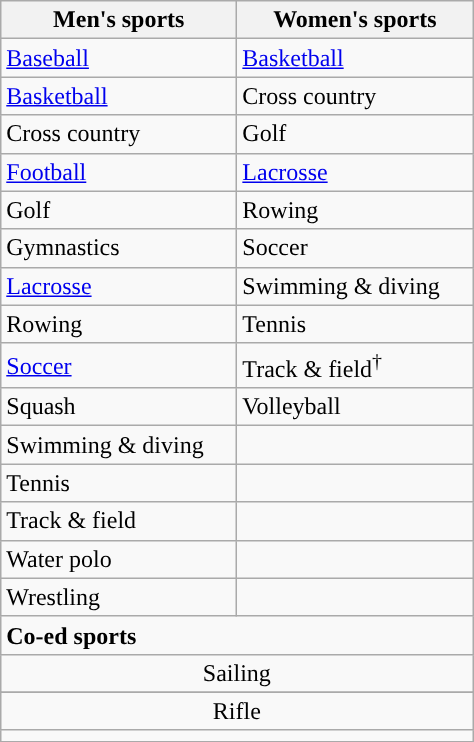<table class="wikitable" style=" ">
<tr>
<th width=150px>Men's sports</th>
<th width=150px>Women's sports</th>
</tr>
<tr>
<td><a href='#'>Baseball</a></td>
<td><a href='#'>Basketball</a></td>
</tr>
<tr>
<td><a href='#'>Basketball</a></td>
<td>Cross country</td>
</tr>
<tr>
<td>Cross country</td>
<td>Golf</td>
</tr>
<tr>
<td><a href='#'>Football</a></td>
<td><a href='#'>Lacrosse</a></td>
</tr>
<tr>
<td>Golf</td>
<td>Rowing</td>
</tr>
<tr>
<td>Gymnastics</td>
<td>Soccer</td>
</tr>
<tr>
<td><a href='#'>Lacrosse</a></td>
<td>Swimming & diving</td>
</tr>
<tr>
<td>Rowing</td>
<td>Tennis</td>
</tr>
<tr>
<td><a href='#'>Soccer</a></td>
<td>Track & field<sup>†</sup></td>
</tr>
<tr>
<td>Squash</td>
<td>Volleyball</td>
</tr>
<tr>
<td>Swimming & diving</td>
<td></td>
</tr>
<tr>
<td>Tennis</td>
<td></td>
</tr>
<tr>
<td>Track & field</td>
<td></td>
</tr>
<tr>
<td>Water polo</td>
<td></td>
</tr>
<tr>
<td>Wrestling</td>
<td></td>
</tr>
<tr>
<td colspan="2"><strong>Co-ed sports</strong></td>
</tr>
<tr style="text-align:center">
<td colspan="2">Sailing</td>
</tr>
<tr>
</tr>
<tr style="text-align:center">
<td colspan="2">Rifle</td>
</tr>
<tr>
<td colspan="2"></td>
</tr>
</table>
